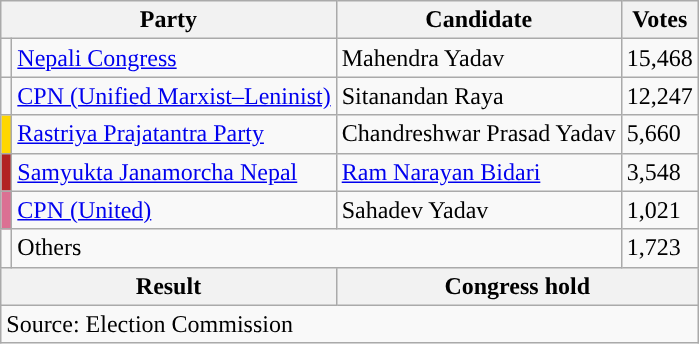<table class="wikitable">
<tr>
<th colspan="2">Party</th>
<th>Candidate</th>
<th>Votes</th>
</tr>
<tr>
<td style="background-color:"></td>
<td><a href='#'>Nepali Congress</a></td>
<td>Mahendra Yadav</td>
<td>15,468</td>
</tr>
<tr>
<td style="background-color:"></td>
<td><a href='#'>CPN (Unified Marxist–Leninist)</a></td>
<td>Sitanandan Raya</td>
<td>12,247</td>
</tr>
<tr>
<td style="background-color:gold"></td>
<td><a href='#'>Rastriya Prajatantra Party</a></td>
<td>Chandreshwar Prasad Yadav</td>
<td>5,660</td>
</tr>
<tr>
<td style="background-color:firebrick"></td>
<td><a href='#'>Samyukta Janamorcha Nepal</a></td>
<td><a href='#'>Ram Narayan Bidari</a></td>
<td>3,548</td>
</tr>
<tr>
<td style="background-color:palevioletred"></td>
<td><a href='#'>CPN (United)</a></td>
<td>Sahadev Yadav</td>
<td>1,021</td>
</tr>
<tr>
<td></td>
<td colspan="2">Others</td>
<td>1,723</td>
</tr>
<tr>
<th colspan="2">Result</th>
<th colspan="2">Congress hold</th>
</tr>
<tr>
<td colspan="4">Source: Election Commission</td>
</tr>
</table>
